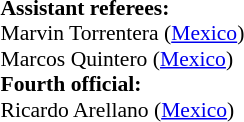<table width=100% style="font-size: 90%">
<tr>
<td><br><strong>Assistant referees:</strong>
<br>Marvin Torrentera (<a href='#'>Mexico</a>)
<br>Marcos Quintero (<a href='#'>Mexico</a>)
<br><strong>Fourth official:</strong>
<br>Ricardo Arellano (<a href='#'>Mexico</a>)</td>
</tr>
</table>
